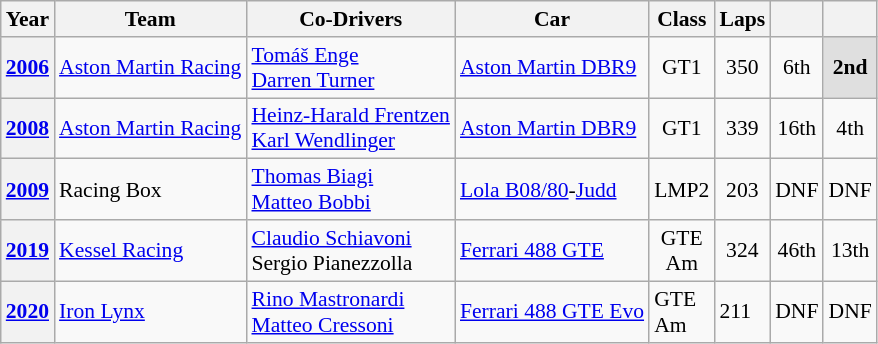<table class="wikitable" style="font-size:90%">
<tr>
<th>Year</th>
<th>Team</th>
<th>Co-Drivers</th>
<th>Car</th>
<th>Class</th>
<th>Laps</th>
<th></th>
<th></th>
</tr>
<tr align="center">
<th><a href='#'>2006</a></th>
<td align="left"> <a href='#'>Aston Martin Racing</a></td>
<td align="left"> <a href='#'>Tomáš Enge</a><br> <a href='#'>Darren Turner</a></td>
<td align="left"><a href='#'>Aston Martin DBR9</a></td>
<td>GT1</td>
<td>350</td>
<td>6th</td>
<td style="background:#DFDFDF;"><strong>2nd</strong></td>
</tr>
<tr align="center">
<th><a href='#'>2008</a></th>
<td align="left"> <a href='#'>Aston Martin Racing</a></td>
<td align="left"> <a href='#'>Heinz-Harald Frentzen</a><br> <a href='#'>Karl Wendlinger</a></td>
<td align="left"><a href='#'>Aston Martin DBR9</a></td>
<td>GT1</td>
<td>339</td>
<td>16th</td>
<td>4th</td>
</tr>
<tr align="center">
<th><a href='#'>2009</a></th>
<td align="left"> Racing Box</td>
<td align="left"> <a href='#'>Thomas Biagi</a><br> <a href='#'>Matteo Bobbi</a></td>
<td align="left"><a href='#'>Lola B08/80</a>-<a href='#'>Judd</a></td>
<td>LMP2</td>
<td>203</td>
<td>DNF</td>
<td>DNF</td>
</tr>
<tr align="center">
<th><a href='#'>2019</a></th>
<td align="left"> <a href='#'>Kessel Racing</a></td>
<td align="left"> <a href='#'>Claudio Schiavoni</a><br> Sergio Pianezzolla</td>
<td align="left"><a href='#'>Ferrari 488 GTE</a></td>
<td>GTE<br>Am</td>
<td>324</td>
<td>46th</td>
<td>13th</td>
</tr>
<tr>
<th><a href='#'>2020</a></th>
<td align="left"> <a href='#'>Iron Lynx</a></td>
<td align="left"> <a href='#'>Rino Mastronardi</a><br> <a href='#'>Matteo Cressoni</a></td>
<td align="left"><a href='#'>Ferrari 488 GTE Evo</a></td>
<td>GTE<br>Am</td>
<td>211</td>
<td>DNF</td>
<td>DNF</td>
</tr>
</table>
